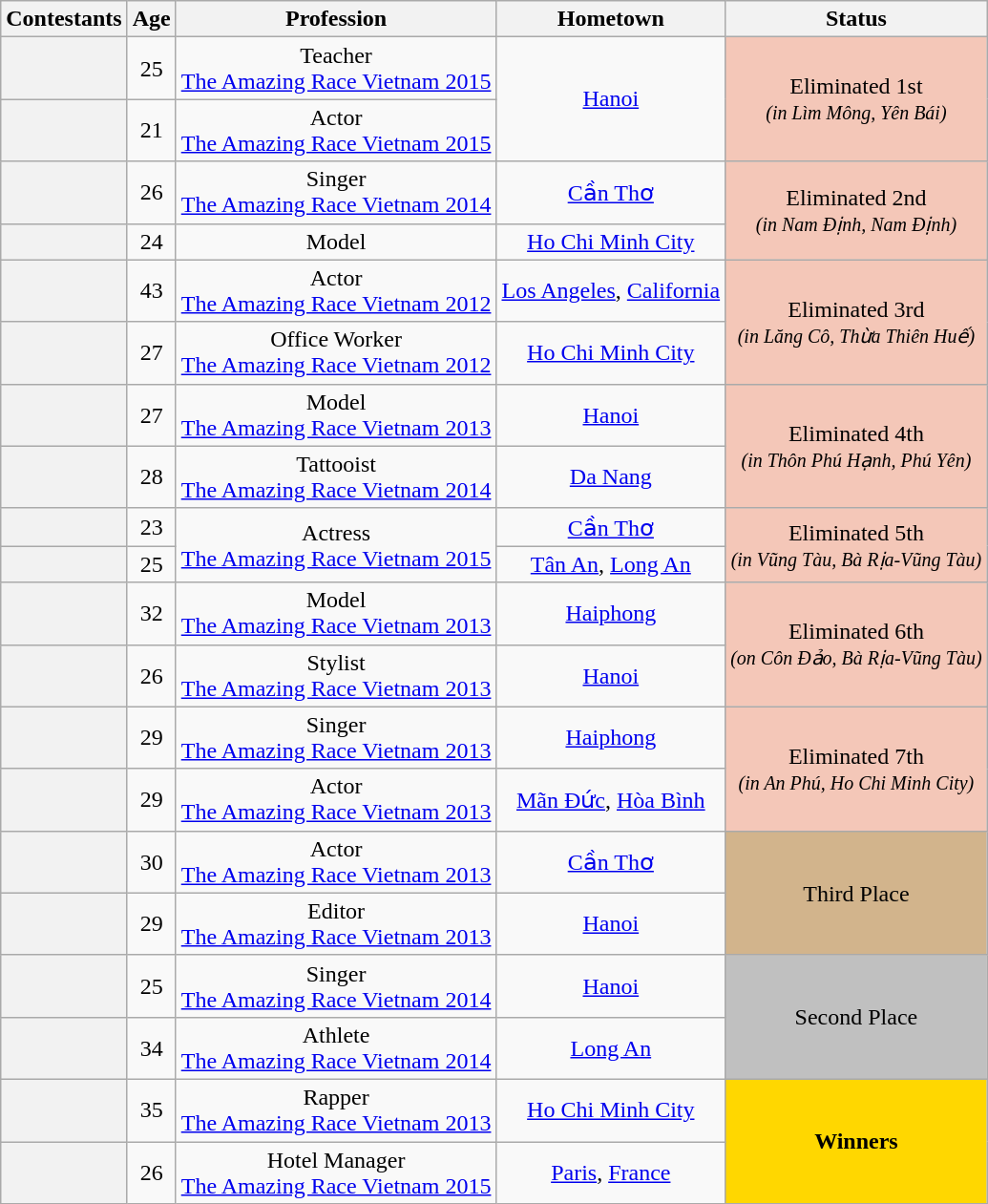<table class="wikitable sortable" style="text-align:center;">
<tr>
<th scope="col">Contestants</th>
<th scope="col">Age</th>
<th class="unsortable" scope="col">Profession</th>
<th scope="col" class="unsortable">Hometown</th>
<th scope="col">Status</th>
</tr>
<tr>
<th scope="row"></th>
<td>25</td>
<td>Teacher<br><a href='#'>The Amazing Race Vietnam 2015</a></td>
<td rowspan="2"><a href='#'>Hanoi</a></td>
<td rowspan="2" bgcolor="f4c7b8">Eliminated 1st<br><small><em>(in Lìm Mông, Yên Bái)</em></small></td>
</tr>
<tr>
<th scope="row"></th>
<td>21</td>
<td>Actor<br><a href='#'>The Amazing Race Vietnam 2015</a></td>
</tr>
<tr>
<th scope="row"></th>
<td>26</td>
<td>Singer<br><a href='#'>The Amazing Race Vietnam 2014</a></td>
<td><a href='#'>Cần Thơ</a></td>
<td rowspan="2" bgcolor="f4c7b8">Eliminated 2nd<br><small><em>(in Nam Định, Nam Định)</em></small></td>
</tr>
<tr>
<th scope="row"></th>
<td>24</td>
<td>Model</td>
<td><a href='#'>Ho Chi Minh City</a></td>
</tr>
<tr>
<th scope="row"></th>
<td>43</td>
<td>Actor<br><a href='#'>The Amazing Race Vietnam 2012</a></td>
<td><a href='#'>Los Angeles</a>, <a href='#'>California</a></td>
<td rowspan="2" bgcolor="f4c7b8">Eliminated 3rd<br><small><em>(in Lăng Cô, Thừa Thiên Huế)</em></small></td>
</tr>
<tr>
<th scope="row"></th>
<td>27</td>
<td>Office Worker<br><a href='#'>The Amazing Race Vietnam 2012</a></td>
<td><a href='#'>Ho Chi Minh City</a></td>
</tr>
<tr>
<th scope="row"></th>
<td>27</td>
<td>Model<br><a href='#'>The Amazing Race Vietnam 2013</a></td>
<td><a href='#'>Hanoi</a></td>
<td rowspan="2" bgcolor="f4c7b8">Eliminated 4th<br><small><em>(in Thôn Phú Hạnh, Phú Yên)</em></small></td>
</tr>
<tr>
<th scope="row"></th>
<td>28</td>
<td>Tattooist<br><a href='#'>The Amazing Race Vietnam 2014</a></td>
<td><a href='#'>Da Nang</a></td>
</tr>
<tr>
<th scope="row"></th>
<td>23</td>
<td rowspan="2">Actress<br><a href='#'>The Amazing Race Vietnam 2015</a></td>
<td><a href='#'>Cần Thơ</a></td>
<td rowspan="2" bgcolor="f4c7b8">Eliminated 5th<br><small><em>(in Vũng Tàu, Bà Rịa-Vũng Tàu)</em></small></td>
</tr>
<tr>
<th scope="row"></th>
<td>25</td>
<td><a href='#'>Tân An</a>, <a href='#'>Long An</a></td>
</tr>
<tr>
<th scope="row"></th>
<td>32</td>
<td>Model<br><a href='#'>The Amazing Race Vietnam 2013</a></td>
<td><a href='#'>Haiphong</a></td>
<td rowspan="2" bgcolor="f4c7b8">Eliminated 6th<br><small><em>(on Côn Đảo, Bà Rịa-Vũng Tàu)</em></small></td>
</tr>
<tr>
<th scope="row"></th>
<td>26</td>
<td>Stylist<br><a href='#'>The Amazing Race Vietnam 2013</a></td>
<td><a href='#'>Hanoi</a></td>
</tr>
<tr>
<th scope="row"></th>
<td>29</td>
<td>Singer<br><a href='#'>The Amazing Race Vietnam 2013</a></td>
<td><a href='#'>Haiphong</a></td>
<td rowspan="2" bgcolor="f4c7b8">Eliminated 7th<br><small><em>(in An Phú, Ho Chi Minh City)</em></small></td>
</tr>
<tr>
<th scope="row"></th>
<td>29</td>
<td>Actor<br><a href='#'>The Amazing Race Vietnam 2013</a></td>
<td><a href='#'>Mãn Đức</a>, <a href='#'>Hòa Bình</a></td>
</tr>
<tr>
<th scope="row"></th>
<td>30</td>
<td>Actor<br><a href='#'>The Amazing Race Vietnam 2013</a></td>
<td><a href='#'>Cần Thơ</a></td>
<td rowspan="2" bgcolor="tan">Third Place</td>
</tr>
<tr>
<th scope="row"></th>
<td>29</td>
<td>Editor<br><a href='#'>The Amazing Race Vietnam 2013</a></td>
<td><a href='#'>Hanoi</a></td>
</tr>
<tr>
<th scope="row"></th>
<td>25</td>
<td>Singer<br><a href='#'>The Amazing Race Vietnam 2014</a></td>
<td><a href='#'>Hanoi</a></td>
<td rowspan="2" bgcolor="silver">Second Place</td>
</tr>
<tr>
<th scope="row"></th>
<td>34</td>
<td>Athlete<br><a href='#'>The Amazing Race Vietnam 2014</a></td>
<td><a href='#'>Long An</a></td>
</tr>
<tr>
<th scope="row"></th>
<td>35</td>
<td>Rapper<br><a href='#'>The Amazing Race Vietnam 2013</a></td>
<td><a href='#'>Ho Chi Minh City</a></td>
<td rowspan="2" bgcolor="gold"><strong>Winners</strong></td>
</tr>
<tr>
<th scope="row"></th>
<td>26</td>
<td>Hotel Manager<br><a href='#'>The Amazing Race Vietnam 2015</a></td>
<td><a href='#'>Paris</a>, <a href='#'>France</a></td>
</tr>
</table>
